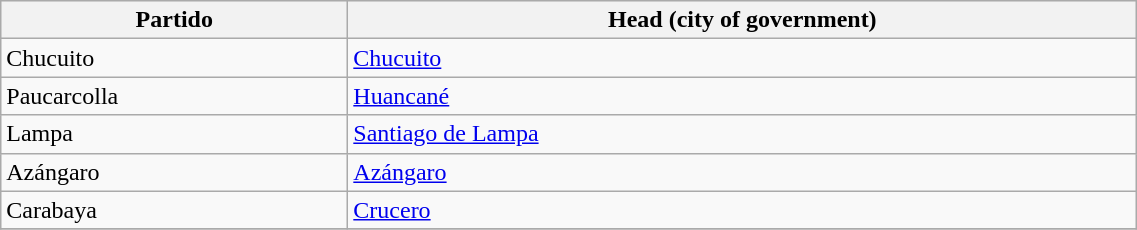<table class="wikitable" border="1" align="center" width=60%>
<tr bgcolor="#ececec">
<th>Partido</th>
<th>Head (city of government)</th>
</tr>
<tr>
<td>Chucuito</td>
<td><a href='#'>Chucuito</a></td>
</tr>
<tr>
<td>Paucarcolla</td>
<td><a href='#'>Huancané</a></td>
</tr>
<tr>
<td>Lampa</td>
<td><a href='#'>Santiago de Lampa</a></td>
</tr>
<tr>
<td>Azángaro</td>
<td><a href='#'>Azángaro</a></td>
</tr>
<tr>
<td>Carabaya</td>
<td><a href='#'>Crucero</a></td>
</tr>
<tr>
</tr>
</table>
